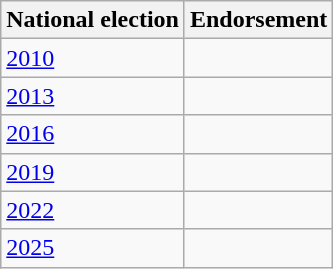<table class="wikitable">
<tr>
<th>National election</th>
<th colspan="2">Endorsement</th>
</tr>
<tr>
<td><a href='#'>2010</a></td>
<td></td>
</tr>
<tr>
<td><a href='#'>2013</a></td>
<td></td>
</tr>
<tr>
<td><a href='#'>2016</a></td>
<td></td>
</tr>
<tr>
<td><a href='#'>2019</a></td>
<td></td>
</tr>
<tr>
<td><a href='#'>2022</a></td>
<td></td>
</tr>
<tr>
<td><a href='#'>2025</a></td>
<td></td>
</tr>
</table>
